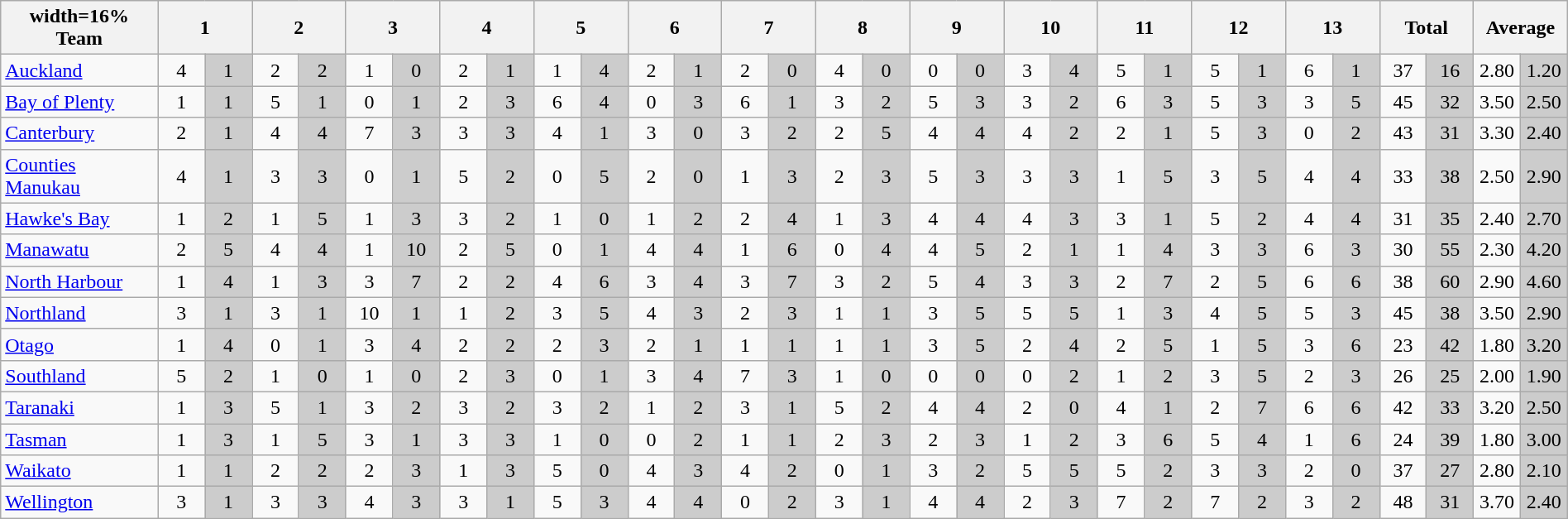<table class="wikitable" style="text-align:center;width:100%">
<tr>
<th>width=16% Team</th>
<th width=6% colspan=2>1</th>
<th width=6% colspan=2>2</th>
<th width=6% colspan=2>3</th>
<th width=6% colspan=2>4</th>
<th width=6% colspan=2>5</th>
<th width=6% colspan=2>6</th>
<th width=6% colspan=2>7</th>
<th width=6% colspan=2>8</th>
<th width=6% colspan=2>9</th>
<th width=6% colspan=2>10</th>
<th width=6% colspan=2>11</th>
<th width=6% colspan=2>12</th>
<th width=6% colspan=2>13</th>
<th width=6% colspan=2>Total</th>
<th width=6% colspan=2>Average</th>
</tr>
<tr>
<td style="text-align:left"><a href='#'>Auckland</a></td>
<td>4</td>
<td style="background:#ccc">1</td>
<td>2</td>
<td style="background:#ccc">2</td>
<td>1</td>
<td style="background:#ccc">0</td>
<td>2</td>
<td style="background:#ccc">1</td>
<td>1</td>
<td style="background:#ccc">4</td>
<td>2</td>
<td style="background:#ccc">1</td>
<td>2</td>
<td style="background:#ccc">0</td>
<td>4</td>
<td style="background:#ccc">0</td>
<td>0</td>
<td style="background:#ccc">0</td>
<td>3</td>
<td style="background:#ccc">4</td>
<td>5</td>
<td style="background:#ccc">1</td>
<td>5</td>
<td style="background:#ccc">1</td>
<td>6</td>
<td style="background:#ccc">1</td>
<td>37</td>
<td style="background:#ccc">16</td>
<td>2.80</td>
<td style="background:#ccc">1.20</td>
</tr>
<tr>
<td align=left><a href='#'>Bay of Plenty</a></td>
<td>1</td>
<td bgcolor=#cccccc>1</td>
<td>5</td>
<td bgcolor=#cccccc>1</td>
<td>0</td>
<td bgcolor=#cccccc>1</td>
<td>2</td>
<td bgcolor=#cccccc>3</td>
<td>6</td>
<td bgcolor=#cccccc>4</td>
<td>0</td>
<td bgcolor=#cccccc>3</td>
<td>6</td>
<td bgcolor=#cccccc>1</td>
<td>3</td>
<td bgcolor=#cccccc>2</td>
<td>5</td>
<td bgcolor=#cccccc>3</td>
<td>3</td>
<td bgcolor=#cccccc>2</td>
<td>6</td>
<td bgcolor=#cccccc>3</td>
<td>5</td>
<td bgcolor=#cccccc>3</td>
<td>3</td>
<td bgcolor=#cccccc>5</td>
<td>45</td>
<td bgcolor=#cccccc>32</td>
<td>3.50</td>
<td bgcolor=#cccccc>2.50</td>
</tr>
<tr>
<td align=left><a href='#'>Canterbury</a></td>
<td>2</td>
<td bgcolor=#cccccc>1</td>
<td>4</td>
<td bgcolor=#cccccc>4</td>
<td>7</td>
<td bgcolor=#cccccc>3</td>
<td>3</td>
<td bgcolor=#cccccc>3</td>
<td>4</td>
<td bgcolor=#cccccc>1</td>
<td>3</td>
<td bgcolor=#cccccc>0</td>
<td>3</td>
<td bgcolor=#cccccc>2</td>
<td>2</td>
<td bgcolor=#cccccc>5</td>
<td>4</td>
<td bgcolor=#cccccc>4</td>
<td>4</td>
<td bgcolor=#cccccc>2</td>
<td>2</td>
<td bgcolor=#cccccc>1</td>
<td>5</td>
<td bgcolor=#cccccc>3</td>
<td>0</td>
<td bgcolor=#cccccc>2</td>
<td>43</td>
<td bgcolor=#cccccc>31</td>
<td>3.30</td>
<td bgcolor=#cccccc>2.40</td>
</tr>
<tr>
<td align=left><a href='#'>Counties Manukau</a></td>
<td>4</td>
<td bgcolor=#cccccc>1</td>
<td>3</td>
<td bgcolor=#cccccc>3</td>
<td>0</td>
<td bgcolor=#cccccc>1</td>
<td>5</td>
<td bgcolor=#cccccc>2</td>
<td>0</td>
<td bgcolor=#cccccc>5</td>
<td>2</td>
<td bgcolor=#cccccc>0</td>
<td>1</td>
<td bgcolor=#cccccc>3</td>
<td>2</td>
<td bgcolor=#cccccc>3</td>
<td>5</td>
<td bgcolor=#cccccc>3</td>
<td>3</td>
<td bgcolor=#cccccc>3</td>
<td>1</td>
<td bgcolor=#cccccc>5</td>
<td>3</td>
<td bgcolor=#cccccc>5</td>
<td>4</td>
<td bgcolor=#cccccc>4</td>
<td>33</td>
<td bgcolor=#cccccc>38</td>
<td>2.50</td>
<td bgcolor=#cccccc>2.90</td>
</tr>
<tr>
<td align=left><a href='#'>Hawke's Bay</a></td>
<td>1</td>
<td bgcolor=#cccccc>2</td>
<td>1</td>
<td bgcolor=#cccccc>5</td>
<td>1</td>
<td bgcolor=#cccccc>3</td>
<td>3</td>
<td bgcolor=#cccccc>2</td>
<td>1</td>
<td bgcolor=#cccccc>0</td>
<td>1</td>
<td bgcolor=#cccccc>2</td>
<td>2</td>
<td bgcolor=#cccccc>4</td>
<td>1</td>
<td bgcolor=#cccccc>3</td>
<td>4</td>
<td bgcolor=#cccccc>4</td>
<td>4</td>
<td bgcolor=#cccccc>3</td>
<td>3</td>
<td bgcolor=#cccccc>1</td>
<td>5</td>
<td bgcolor=#cccccc>2</td>
<td>4</td>
<td bgcolor=#cccccc>4</td>
<td>31</td>
<td bgcolor=#cccccc>35</td>
<td>2.40</td>
<td bgcolor=#cccccc>2.70</td>
</tr>
<tr>
<td align=left><a href='#'>Manawatu</a></td>
<td>2</td>
<td bgcolor=#cccccc>5</td>
<td>4</td>
<td bgcolor=#cccccc>4</td>
<td>1</td>
<td bgcolor=#cccccc>10</td>
<td>2</td>
<td bgcolor=#cccccc>5</td>
<td>0</td>
<td bgcolor=#cccccc>1</td>
<td>4</td>
<td bgcolor=#cccccc>4</td>
<td>1</td>
<td bgcolor=#cccccc>6</td>
<td>0</td>
<td bgcolor=#cccccc>4</td>
<td>4</td>
<td bgcolor=#cccccc>5</td>
<td>2</td>
<td bgcolor=#cccccc>1</td>
<td>1</td>
<td bgcolor=#cccccc>4</td>
<td>3</td>
<td bgcolor=#cccccc>3</td>
<td>6</td>
<td bgcolor=#cccccc>3</td>
<td>30</td>
<td bgcolor=#cccccc>55</td>
<td>2.30</td>
<td bgcolor=#cccccc>4.20</td>
</tr>
<tr>
<td align=left><a href='#'>North Harbour</a></td>
<td>1</td>
<td bgcolor=#cccccc>4</td>
<td>1</td>
<td bgcolor=#cccccc>3</td>
<td>3</td>
<td bgcolor=#cccccc>7</td>
<td>2</td>
<td bgcolor=#cccccc>2</td>
<td>4</td>
<td bgcolor=#cccccc>6</td>
<td>3</td>
<td bgcolor=#cccccc>4</td>
<td>3</td>
<td bgcolor=#cccccc>7</td>
<td>3</td>
<td bgcolor=#cccccc>2</td>
<td>5</td>
<td bgcolor=#cccccc>4</td>
<td>3</td>
<td bgcolor=#cccccc>3</td>
<td>2</td>
<td bgcolor=#cccccc>7</td>
<td>2</td>
<td bgcolor=#cccccc>5</td>
<td>6</td>
<td bgcolor=#cccccc>6</td>
<td>38</td>
<td bgcolor=#cccccc>60</td>
<td>2.90</td>
<td bgcolor=#cccccc>4.60</td>
</tr>
<tr>
<td align=left><a href='#'>Northland</a></td>
<td>3</td>
<td bgcolor=#cccccc>1</td>
<td>3</td>
<td bgcolor=#cccccc>1</td>
<td>10</td>
<td bgcolor=#cccccc>1</td>
<td>1</td>
<td bgcolor=#cccccc>2</td>
<td>3</td>
<td bgcolor=#cccccc>5</td>
<td>4</td>
<td bgcolor=#cccccc>3</td>
<td>2</td>
<td bgcolor=#cccccc>3</td>
<td>1</td>
<td bgcolor=#cccccc>1</td>
<td>3</td>
<td bgcolor=#cccccc>5</td>
<td>5</td>
<td bgcolor=#cccccc>5</td>
<td>1</td>
<td bgcolor=#cccccc>3</td>
<td>4</td>
<td bgcolor=#cccccc>5</td>
<td>5</td>
<td bgcolor=#cccccc>3</td>
<td>45</td>
<td bgcolor=#cccccc>38</td>
<td>3.50</td>
<td bgcolor=#cccccc>2.90</td>
</tr>
<tr>
<td align=left><a href='#'>Otago</a></td>
<td>1</td>
<td bgcolor=#cccccc>4</td>
<td>0</td>
<td bgcolor=#cccccc>1</td>
<td>3</td>
<td bgcolor=#cccccc>4</td>
<td>2</td>
<td bgcolor=#cccccc>2</td>
<td>2</td>
<td bgcolor=#cccccc>3</td>
<td>2</td>
<td bgcolor=#cccccc>1</td>
<td>1</td>
<td bgcolor=#cccccc>1</td>
<td>1</td>
<td bgcolor=#cccccc>1</td>
<td>3</td>
<td bgcolor=#cccccc>5</td>
<td>2</td>
<td bgcolor=#cccccc>4</td>
<td>2</td>
<td bgcolor=#cccccc>5</td>
<td>1</td>
<td bgcolor=#cccccc>5</td>
<td>3</td>
<td bgcolor=#cccccc>6</td>
<td>23</td>
<td bgcolor=#cccccc>42</td>
<td>1.80</td>
<td bgcolor=#cccccc>3.20</td>
</tr>
<tr>
<td align=left><a href='#'>Southland</a></td>
<td>5</td>
<td bgcolor=#cccccc>2</td>
<td>1</td>
<td bgcolor=#cccccc>0</td>
<td>1</td>
<td bgcolor=#cccccc>0</td>
<td>2</td>
<td bgcolor=#cccccc>3</td>
<td>0</td>
<td bgcolor=#cccccc>1</td>
<td>3</td>
<td bgcolor=#cccccc>4</td>
<td>7</td>
<td bgcolor=#cccccc>3</td>
<td>1</td>
<td bgcolor=#cccccc>0</td>
<td>0</td>
<td bgcolor=#cccccc>0</td>
<td>0</td>
<td bgcolor=#cccccc>2</td>
<td>1</td>
<td bgcolor=#cccccc>2</td>
<td>3</td>
<td bgcolor=#cccccc>5</td>
<td>2</td>
<td bgcolor=#cccccc>3</td>
<td>26</td>
<td bgcolor=#cccccc>25</td>
<td>2.00</td>
<td bgcolor=#cccccc>1.90</td>
</tr>
<tr>
<td align=left><a href='#'>Taranaki</a></td>
<td>1</td>
<td style="background:#ccc">3</td>
<td>5</td>
<td style="background:#ccc">1</td>
<td>3</td>
<td style="background:#ccc">2</td>
<td>3</td>
<td style="background:#ccc">2</td>
<td>3</td>
<td style="background:#ccc">2</td>
<td>1</td>
<td style="background:#ccc">2</td>
<td>3</td>
<td style="background:#ccc">1</td>
<td>5</td>
<td style="background:#ccc">2</td>
<td>4</td>
<td style="background:#ccc">4</td>
<td>2</td>
<td style="background:#ccc">0</td>
<td>4</td>
<td style="background:#ccc">1</td>
<td>2</td>
<td style="background:#ccc">7</td>
<td>6</td>
<td style="background:#ccc">6</td>
<td>42</td>
<td style="background:#ccc">33</td>
<td>3.20</td>
<td style="background:#ccc">2.50</td>
</tr>
<tr>
<td align=left><a href='#'>Tasman</a></td>
<td>1</td>
<td style="background:#ccc">3</td>
<td>1</td>
<td style="background:#ccc">5</td>
<td>3</td>
<td style="background:#ccc">1</td>
<td>3</td>
<td style="background:#ccc">3</td>
<td>1</td>
<td style="background:#ccc">0</td>
<td>0</td>
<td style="background:#ccc">2</td>
<td>1</td>
<td style="background:#ccc">1</td>
<td>2</td>
<td style="background:#ccc">3</td>
<td>2</td>
<td style="background:#ccc">3</td>
<td>1</td>
<td style="background:#ccc">2</td>
<td>3</td>
<td style="background:#ccc">6</td>
<td>5</td>
<td style="background:#ccc">4</td>
<td>1</td>
<td style="background:#ccc">6</td>
<td>24</td>
<td style="background:#ccc">39</td>
<td>1.80</td>
<td style="background:#ccc">3.00</td>
</tr>
<tr>
<td align=left><a href='#'>Waikato</a></td>
<td>1</td>
<td style="background:#ccc">1</td>
<td>2</td>
<td style="background:#ccc">2</td>
<td>2</td>
<td style="background:#ccc">3</td>
<td>1</td>
<td style="background:#ccc">3</td>
<td>5</td>
<td style="background:#ccc">0</td>
<td>4</td>
<td style="background:#ccc">3</td>
<td>4</td>
<td style="background:#ccc">2</td>
<td>0</td>
<td style="background:#ccc">1</td>
<td>3</td>
<td style="background:#ccc">2</td>
<td>5</td>
<td style="background:#ccc">5</td>
<td>5</td>
<td style="background:#ccc">2</td>
<td>3</td>
<td style="background:#ccc">3</td>
<td>2</td>
<td style="background:#ccc">0</td>
<td>37</td>
<td style="background:#ccc">27</td>
<td>2.80</td>
<td style="background:#ccc">2.10</td>
</tr>
<tr>
<td align=left><a href='#'>Wellington</a></td>
<td>3</td>
<td style="background:#ccc">1</td>
<td>3</td>
<td style="background:#ccc">3</td>
<td>4</td>
<td style="background:#ccc">3</td>
<td>3</td>
<td style="background:#ccc">1</td>
<td>5</td>
<td style="background:#ccc">3</td>
<td>4</td>
<td style="background:#ccc">4</td>
<td>0</td>
<td style="background:#ccc">2</td>
<td>3</td>
<td style="background:#ccc">1</td>
<td>4</td>
<td style="background:#ccc">4</td>
<td>2</td>
<td style="background:#ccc">3</td>
<td>7</td>
<td style="background:#ccc">2</td>
<td>7</td>
<td style="background:#ccc">2</td>
<td>3</td>
<td style="background:#ccc">2</td>
<td>48</td>
<td style="background:#ccc">31</td>
<td>3.70</td>
<td style="background:#ccc">2.40</td>
</tr>
</table>
